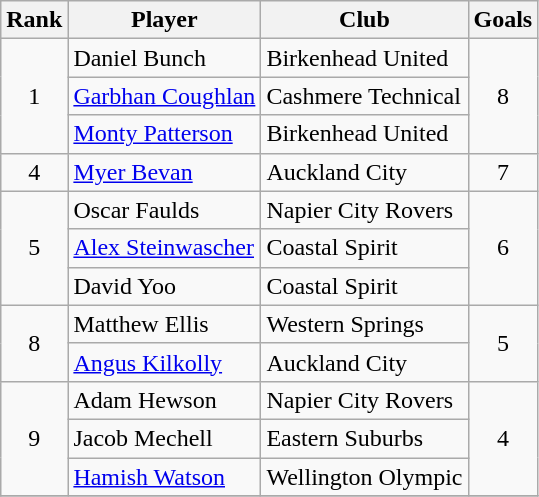<table class="wikitable" style="text-align:center">
<tr>
<th>Rank</th>
<th>Player</th>
<th>Club</th>
<th>Goals</th>
</tr>
<tr>
<td rowspan=3>1</td>
<td align="left"> Daniel Bunch</td>
<td align="left">Birkenhead United</td>
<td rowspan=3>8</td>
</tr>
<tr>
<td align="left"> <a href='#'>Garbhan Coughlan</a></td>
<td align="left">Cashmere Technical</td>
</tr>
<tr>
<td align="left"> <a href='#'>Monty Patterson</a></td>
<td align="left">Birkenhead United</td>
</tr>
<tr>
<td rowspan=1>4</td>
<td align="left"> <a href='#'>Myer Bevan</a></td>
<td align="left">Auckland City</td>
<td rowspan=1>7</td>
</tr>
<tr>
<td rowspan=3>5</td>
<td align="left"> Oscar Faulds</td>
<td align="left">Napier City Rovers</td>
<td rowspan=3>6</td>
</tr>
<tr>
<td align="left"> <a href='#'>Alex Steinwascher</a></td>
<td align="left">Coastal Spirit</td>
</tr>
<tr>
<td align="left"> David Yoo</td>
<td align="left">Coastal Spirit</td>
</tr>
<tr>
<td rowspan=2>8</td>
<td align="left"> Matthew Ellis</td>
<td align="left">Western Springs</td>
<td rowspan=2>5</td>
</tr>
<tr>
<td align="left"> <a href='#'>Angus Kilkolly</a></td>
<td align="left">Auckland City</td>
</tr>
<tr>
<td rowspan=3>9</td>
<td align="left"> Adam Hewson</td>
<td align="left">Napier City Rovers</td>
<td rowspan=3>4</td>
</tr>
<tr>
<td align="left"> Jacob Mechell</td>
<td align="left">Eastern Suburbs</td>
</tr>
<tr>
<td align="left"> <a href='#'>Hamish Watson</a></td>
<td align="left">Wellington Olympic</td>
</tr>
<tr>
</tr>
</table>
